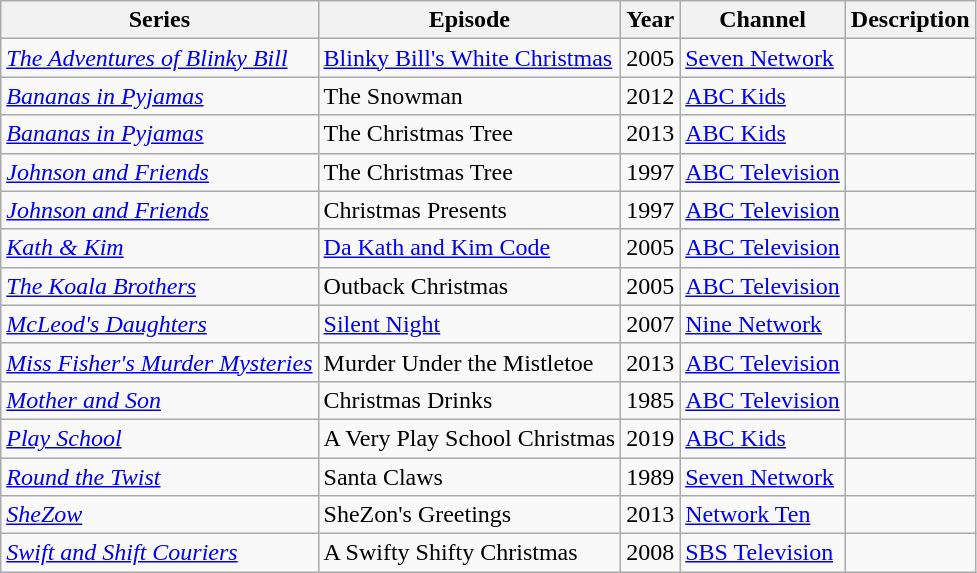<table class="wikitable sortable">
<tr>
<th>Series</th>
<th>Episode</th>
<th>Year</th>
<th>Channel</th>
<th>Description</th>
</tr>
<tr>
<td><em><a href='#'>The Adventures of Blinky Bill</a></em></td>
<td><a href='#'>Blinky Bill's White Christmas</a></td>
<td>2005</td>
<td><a href='#'>Seven Network</a></td>
<td></td>
</tr>
<tr>
<td><em><a href='#'>Bananas in Pyjamas</a></em></td>
<td>The Snowman</td>
<td>2012</td>
<td><a href='#'>ABC Kids</a></td>
<td></td>
</tr>
<tr>
<td><em><a href='#'>Bananas in Pyjamas</a></em></td>
<td>The Christmas Tree</td>
<td>2013</td>
<td><a href='#'>ABC Kids</a></td>
<td></td>
</tr>
<tr>
<td><em><a href='#'>Johnson and Friends</a></em></td>
<td>The Christmas Tree</td>
<td>1997</td>
<td><a href='#'>ABC Television</a></td>
<td></td>
</tr>
<tr>
<td><em><a href='#'>Johnson and Friends</a></em></td>
<td>Christmas Presents</td>
<td>1997</td>
<td><a href='#'>ABC Television</a></td>
<td></td>
</tr>
<tr>
<td><em><a href='#'>Kath & Kim</a></em></td>
<td><a href='#'>Da Kath and Kim Code</a></td>
<td>2005</td>
<td><a href='#'>ABC Television</a></td>
<td></td>
</tr>
<tr>
<td><em><a href='#'>The Koala Brothers</a></em></td>
<td>Outback Christmas</td>
<td>2005</td>
<td><a href='#'>ABC Television</a></td>
<td></td>
</tr>
<tr>
<td><em><a href='#'>McLeod's Daughters</a></em></td>
<td><a href='#'>Silent Night</a></td>
<td>2007</td>
<td><a href='#'>Nine Network</a></td>
<td></td>
</tr>
<tr>
<td><em><a href='#'>Miss Fisher's Murder Mysteries</a></em></td>
<td>Murder Under the Mistletoe</td>
<td>2013</td>
<td><a href='#'>ABC Television</a></td>
<td></td>
</tr>
<tr>
<td><em><a href='#'>Mother and Son</a></em></td>
<td>Christmas Drinks</td>
<td>1985</td>
<td><a href='#'>ABC Television</a></td>
<td></td>
</tr>
<tr>
<td><em><a href='#'>Play School</a></em></td>
<td>A Very Play School Christmas</td>
<td>2019</td>
<td><a href='#'>ABC Kids</a></td>
<td></td>
</tr>
<tr>
<td><em><a href='#'>Round the Twist</a></em></td>
<td>Santa Claws</td>
<td>1989</td>
<td><a href='#'>Seven Network</a></td>
<td></td>
</tr>
<tr>
<td><em><a href='#'>SheZow</a></em></td>
<td>SheZon's Greetings</td>
<td>2013</td>
<td><a href='#'>Network Ten</a></td>
<td></td>
</tr>
<tr>
<td><em><a href='#'>Swift and Shift Couriers</a></em></td>
<td>A Swifty Shifty Christmas</td>
<td>2008</td>
<td><a href='#'>SBS Television</a></td>
<td></td>
</tr>
</table>
